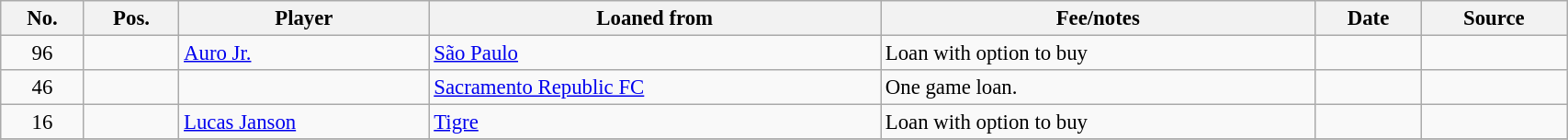<table class="wikitable sortable" style="width:90%; text-align:center; font-size:95%; text-align:left;">
<tr>
<th><strong>No.</strong></th>
<th><strong>Pos.</strong></th>
<th><strong>Player</strong></th>
<th><strong>Loaned from</strong></th>
<th><strong>Fee/notes</strong></th>
<th><strong>Date</strong></th>
<th><strong>Source</strong></th>
</tr>
<tr>
<td align=center>96</td>
<td align=center></td>
<td align=Auro> <a href='#'>Auro Jr.</a></td>
<td> <a href='#'>São Paulo</a></td>
<td>Loan with option to buy</td>
<td></td>
<td></td>
</tr>
<tr>
<td align=center>46</td>
<td align=center></td>
<td></td>
<td> <a href='#'>Sacramento Republic FC</a></td>
<td>One game loan.</td>
<td></td>
<td></td>
</tr>
<tr>
<td align=center>16</td>
<td align=center></td>
<td align=Auro> <a href='#'>Lucas Janson</a></td>
<td> <a href='#'>Tigre</a></td>
<td>Loan with option to buy</td>
<td></td>
<td></td>
</tr>
<tr>
</tr>
</table>
